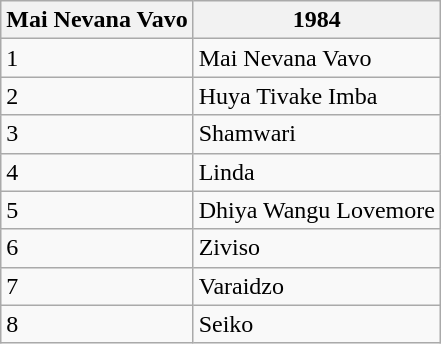<table class="wikitable">
<tr>
<th>Mai Nevana Vavo</th>
<th>1984</th>
</tr>
<tr>
<td>1</td>
<td>Mai Nevana Vavo</td>
</tr>
<tr>
<td>2</td>
<td>Huya Tivake Imba</td>
</tr>
<tr>
<td>3</td>
<td>Shamwari</td>
</tr>
<tr>
<td>4</td>
<td>Linda</td>
</tr>
<tr>
<td>5</td>
<td>Dhiya Wangu Lovemore</td>
</tr>
<tr>
<td>6</td>
<td>Ziviso</td>
</tr>
<tr>
<td>7</td>
<td>Varaidzo</td>
</tr>
<tr>
<td>8</td>
<td>Seiko</td>
</tr>
</table>
